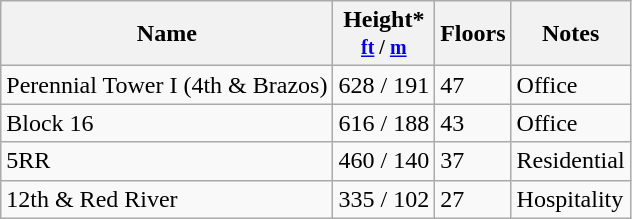<table class="wikitable">
<tr>
<th>Name</th>
<th>Height*<br><small><a href='#'>ft</a> / <a href='#'>m</a></small></th>
<th>Floors</th>
<th>Notes</th>
</tr>
<tr>
<td>Perennial Tower I (4th & Brazos)</td>
<td>628 / 191</td>
<td>47</td>
<td>Office </td>
</tr>
<tr>
<td>Block 16</td>
<td>616 / 188</td>
<td>43</td>
<td>Office</td>
</tr>
<tr>
<td>5RR</td>
<td>460 / 140</td>
<td>37</td>
<td>Residential</td>
</tr>
<tr>
<td>12th & Red River</td>
<td>335 / 102</td>
<td>27</td>
<td>Hospitality</td>
</tr>
</table>
